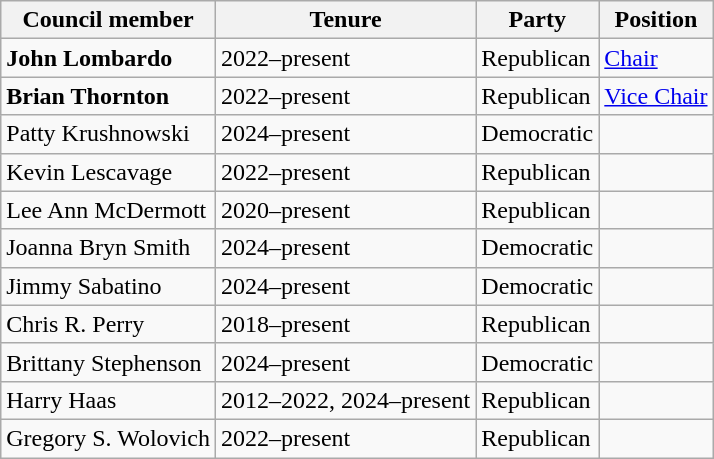<table class=wikitable>
<tr>
<th>Council member</th>
<th>Tenure</th>
<th>Party</th>
<th>Position</th>
</tr>
<tr>
<td><strong>John Lombardo</strong></td>
<td>2022–present</td>
<td>Republican</td>
<td><a href='#'>Chair</a></td>
</tr>
<tr>
<td><strong>Brian Thornton</strong></td>
<td>2022–present</td>
<td>Republican</td>
<td><a href='#'>Vice Chair</a></td>
</tr>
<tr>
<td>Patty Krushnowski</td>
<td>2024–present</td>
<td>Democratic</td>
<td></td>
</tr>
<tr>
<td>Kevin Lescavage</td>
<td>2022–present</td>
<td>Republican</td>
<td></td>
</tr>
<tr>
<td>Lee Ann McDermott</td>
<td>2020–present</td>
<td>Republican</td>
<td></td>
</tr>
<tr>
<td>Joanna Bryn Smith</td>
<td>2024–present</td>
<td>Democratic</td>
<td></td>
</tr>
<tr>
<td>Jimmy Sabatino</td>
<td>2024–present</td>
<td>Democratic</td>
<td></td>
</tr>
<tr>
<td>Chris R. Perry</td>
<td>2018–present</td>
<td>Republican</td>
<td></td>
</tr>
<tr>
<td>Brittany Stephenson</td>
<td>2024–present</td>
<td>Democratic</td>
<td></td>
</tr>
<tr>
<td>Harry Haas</td>
<td>2012–2022, 2024–present</td>
<td>Republican</td>
<td></td>
</tr>
<tr>
<td>Gregory S. Wolovich</td>
<td>2022–present</td>
<td>Republican</td>
<td></td>
</tr>
</table>
